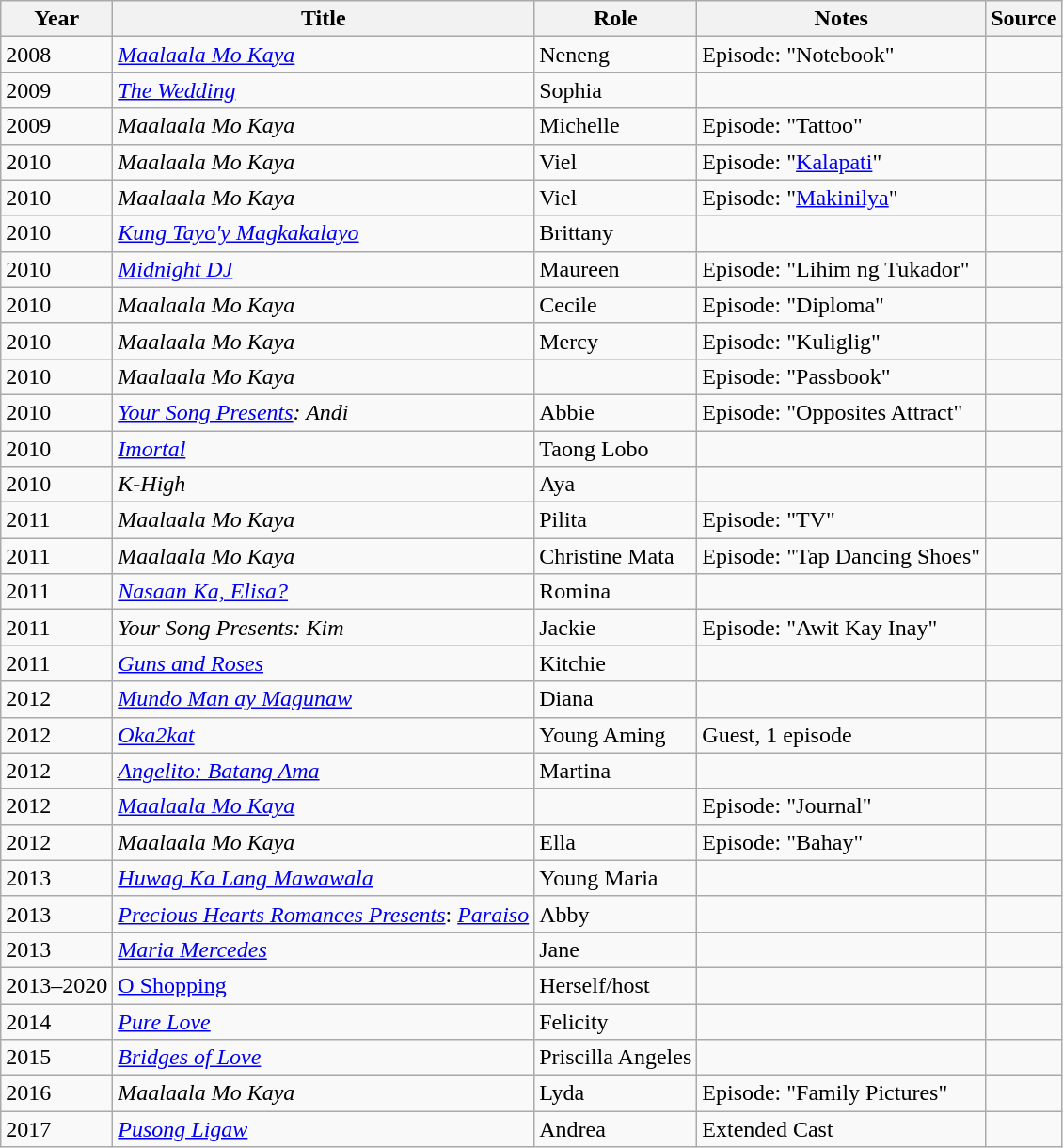<table class="wikitable sortable" >
<tr>
<th>Year</th>
<th>Title</th>
<th>Role</th>
<th class="unsortable">Notes </th>
<th class="unsortable">Source </th>
</tr>
<tr>
<td>2008</td>
<td><em><a href='#'>Maalaala Mo Kaya</a></em></td>
<td>Neneng</td>
<td>Episode: "Notebook"</td>
<td></td>
</tr>
<tr>
<td>2009</td>
<td><em><a href='#'>The Wedding</a></em></td>
<td>Sophia</td>
<td></td>
<td></td>
</tr>
<tr>
<td>2009</td>
<td><em>Maalaala Mo Kaya</em></td>
<td>Michelle</td>
<td>Episode: "Tattoo"</td>
<td></td>
</tr>
<tr>
<td>2010</td>
<td><em>Maalaala Mo Kaya</em></td>
<td>Viel</td>
<td>Episode: "<a href='#'>Kalapati</a>"</td>
<td></td>
</tr>
<tr>
<td>2010</td>
<td><em>Maalaala Mo Kaya</em></td>
<td>Viel</td>
<td>Episode: "<a href='#'>Makinilya</a>"</td>
<td></td>
</tr>
<tr>
<td>2010</td>
<td><em><a href='#'>Kung Tayo'y Magkakalayo</a></em></td>
<td>Brittany</td>
<td></td>
<td></td>
</tr>
<tr>
<td>2010</td>
<td><em><a href='#'>Midnight DJ</a></em></td>
<td>Maureen</td>
<td>Episode: "Lihim ng Tukador"</td>
<td></td>
</tr>
<tr>
<td>2010</td>
<td><em>Maalaala Mo Kaya</em></td>
<td>Cecile</td>
<td>Episode: "Diploma"</td>
<td></td>
</tr>
<tr>
<td>2010</td>
<td><em>Maalaala Mo Kaya</em></td>
<td>Mercy</td>
<td>Episode: "Kuliglig"</td>
<td></td>
</tr>
<tr>
<td>2010</td>
<td><em>Maalaala Mo Kaya</em></td>
<td></td>
<td>Episode: "Passbook"</td>
<td></td>
</tr>
<tr>
<td>2010</td>
<td><em><a href='#'>Your Song Presents</a>: Andi</em></td>
<td>Abbie</td>
<td>Episode: "Opposites Attract"</td>
<td></td>
</tr>
<tr>
<td>2010</td>
<td><em><a href='#'>Imortal</a></em></td>
<td>Taong Lobo</td>
<td></td>
<td></td>
</tr>
<tr>
<td>2010</td>
<td><em>K-High</em></td>
<td>Aya</td>
<td></td>
<td></td>
</tr>
<tr>
<td>2011</td>
<td><em>Maalaala Mo Kaya</em></td>
<td>Pilita</td>
<td>Episode: "TV"</td>
<td></td>
</tr>
<tr>
<td>2011</td>
<td><em>Maalaala Mo Kaya</em></td>
<td>Christine Mata</td>
<td>Episode: "Tap Dancing Shoes"</td>
<td></td>
</tr>
<tr>
<td>2011</td>
<td><em><a href='#'>Nasaan Ka, Elisa?</a></em></td>
<td>Romina</td>
<td></td>
<td></td>
</tr>
<tr>
<td>2011</td>
<td><em>Your Song Presents: Kim</em></td>
<td>Jackie</td>
<td>Episode: "Awit Kay Inay"</td>
<td></td>
</tr>
<tr>
<td>2011</td>
<td><em><a href='#'>Guns and Roses</a></em></td>
<td>Kitchie</td>
<td></td>
<td></td>
</tr>
<tr>
<td>2012</td>
<td><em><a href='#'>Mundo Man ay Magunaw</a></em></td>
<td>Diana</td>
<td></td>
<td></td>
</tr>
<tr>
<td>2012</td>
<td><em><a href='#'>Oka2kat</a></em></td>
<td>Young Aming</td>
<td>Guest, 1 episode</td>
<td></td>
</tr>
<tr>
<td>2012</td>
<td><em><a href='#'>Angelito: Batang Ama</a></em></td>
<td>Martina</td>
<td></td>
<td></td>
</tr>
<tr>
<td>2012</td>
<td><em><a href='#'>Maalaala Mo Kaya</a></em></td>
<td></td>
<td>Episode: "Journal"</td>
<td></td>
</tr>
<tr>
<td>2012</td>
<td><em>Maalaala Mo Kaya</em></td>
<td>Ella</td>
<td>Episode: "Bahay"</td>
<td></td>
</tr>
<tr>
<td>2013</td>
<td><em><a href='#'>Huwag Ka Lang Mawawala</a></em></td>
<td>Young Maria</td>
<td></td>
<td></td>
</tr>
<tr>
<td>2013</td>
<td><em><a href='#'>Precious Hearts Romances Presents</a></em>: <em><a href='#'>Paraiso</a></em></td>
<td>Abby</td>
<td></td>
<td></td>
</tr>
<tr>
<td>2013</td>
<td><em><a href='#'>Maria Mercedes</a></em></td>
<td>Jane</td>
<td></td>
<td></td>
</tr>
<tr>
<td>2013–2020</td>
<td><a href='#'>O Shopping</a></td>
<td>Herself/host</td>
<td></td>
<td></td>
</tr>
<tr>
<td>2014</td>
<td><em><a href='#'>Pure Love</a></em></td>
<td>Felicity</td>
<td></td>
<td></td>
</tr>
<tr>
<td>2015</td>
<td><em><a href='#'>Bridges of Love</a></em></td>
<td>Priscilla Angeles</td>
<td></td>
<td></td>
</tr>
<tr>
<td>2016</td>
<td><em>Maalaala Mo Kaya</em></td>
<td>Lyda</td>
<td>Episode: "Family Pictures"</td>
<td></td>
</tr>
<tr>
<td>2017</td>
<td><em><a href='#'>Pusong Ligaw</a></em></td>
<td>Andrea</td>
<td>Extended Cast</td>
<td></td>
</tr>
</table>
